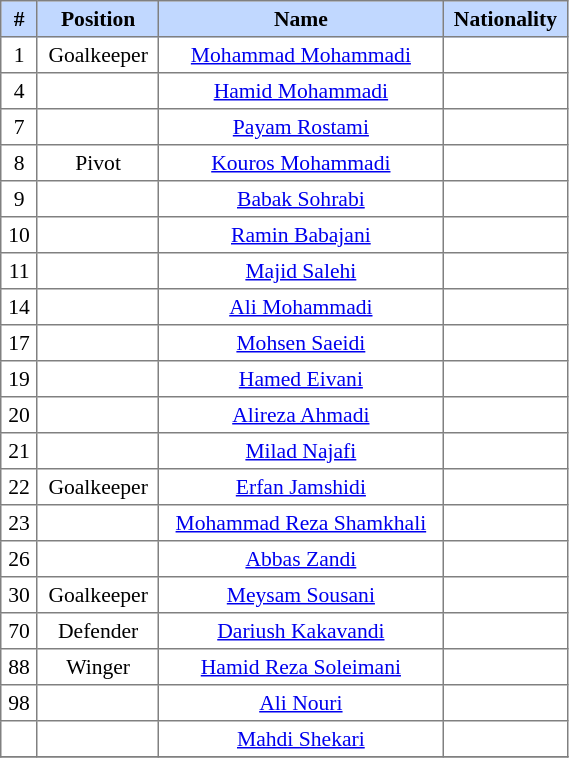<table border=1 style="border-collapse:collapse; font-size:90%;" cellpadding=3 cellspacing=0 width=30%>
<tr bgcolor=#C1D8FF>
<th width=2%>#</th>
<th width=5%>Position</th>
<th width=10%>Name</th>
<th width=5%>Nationality</th>
</tr>
<tr align=center>
<td>1</td>
<td>Goalkeeper</td>
<td><a href='#'>Mohammad Mohammadi</a></td>
<td></td>
</tr>
<tr align=center>
<td>4</td>
<td></td>
<td><a href='#'>Hamid Mohammadi</a></td>
<td></td>
</tr>
<tr align=center>
<td>7</td>
<td></td>
<td><a href='#'>Payam Rostami</a></td>
<td></td>
</tr>
<tr align=center>
<td>8</td>
<td>Pivot</td>
<td><a href='#'>Kouros Mohammadi</a></td>
<td></td>
</tr>
<tr align=center>
<td>9</td>
<td></td>
<td><a href='#'>Babak Sohrabi</a></td>
<td></td>
</tr>
<tr align=center>
<td>10</td>
<td></td>
<td><a href='#'>Ramin Babajani</a></td>
<td></td>
</tr>
<tr align=center>
<td>11</td>
<td></td>
<td><a href='#'>Majid Salehi</a></td>
<td></td>
</tr>
<tr align=center>
<td>14</td>
<td></td>
<td><a href='#'>Ali Mohammadi</a></td>
<td></td>
</tr>
<tr align=center>
<td>17</td>
<td></td>
<td><a href='#'>Mohsen Saeidi</a></td>
<td></td>
</tr>
<tr align=center>
<td>19</td>
<td></td>
<td><a href='#'>Hamed Eivani</a></td>
<td></td>
</tr>
<tr align=center>
<td>20</td>
<td></td>
<td><a href='#'>Alireza Ahmadi</a></td>
<td></td>
</tr>
<tr align=center>
<td>21</td>
<td></td>
<td><a href='#'>Milad Najafi</a></td>
<td></td>
</tr>
<tr align=center>
<td>22</td>
<td>Goalkeeper</td>
<td><a href='#'>Erfan Jamshidi</a></td>
<td></td>
</tr>
<tr align=center>
<td>23</td>
<td></td>
<td><a href='#'>Mohammad Reza Shamkhali</a></td>
<td></td>
</tr>
<tr align=center>
<td>26</td>
<td></td>
<td><a href='#'>Abbas Zandi</a></td>
<td></td>
</tr>
<tr align=center>
<td>30</td>
<td>Goalkeeper</td>
<td><a href='#'>Meysam Sousani</a></td>
<td></td>
</tr>
<tr align=center>
<td>70</td>
<td>Defender</td>
<td><a href='#'>Dariush Kakavandi</a></td>
<td></td>
</tr>
<tr align=center>
<td>88</td>
<td>Winger</td>
<td><a href='#'>Hamid Reza Soleimani</a></td>
<td></td>
</tr>
<tr align=center>
<td>98</td>
<td></td>
<td><a href='#'>Ali Nouri</a></td>
<td></td>
</tr>
<tr align=center>
<td></td>
<td></td>
<td><a href='#'>Mahdi Shekari</a></td>
<td></td>
</tr>
<tr align=center>
</tr>
</table>
